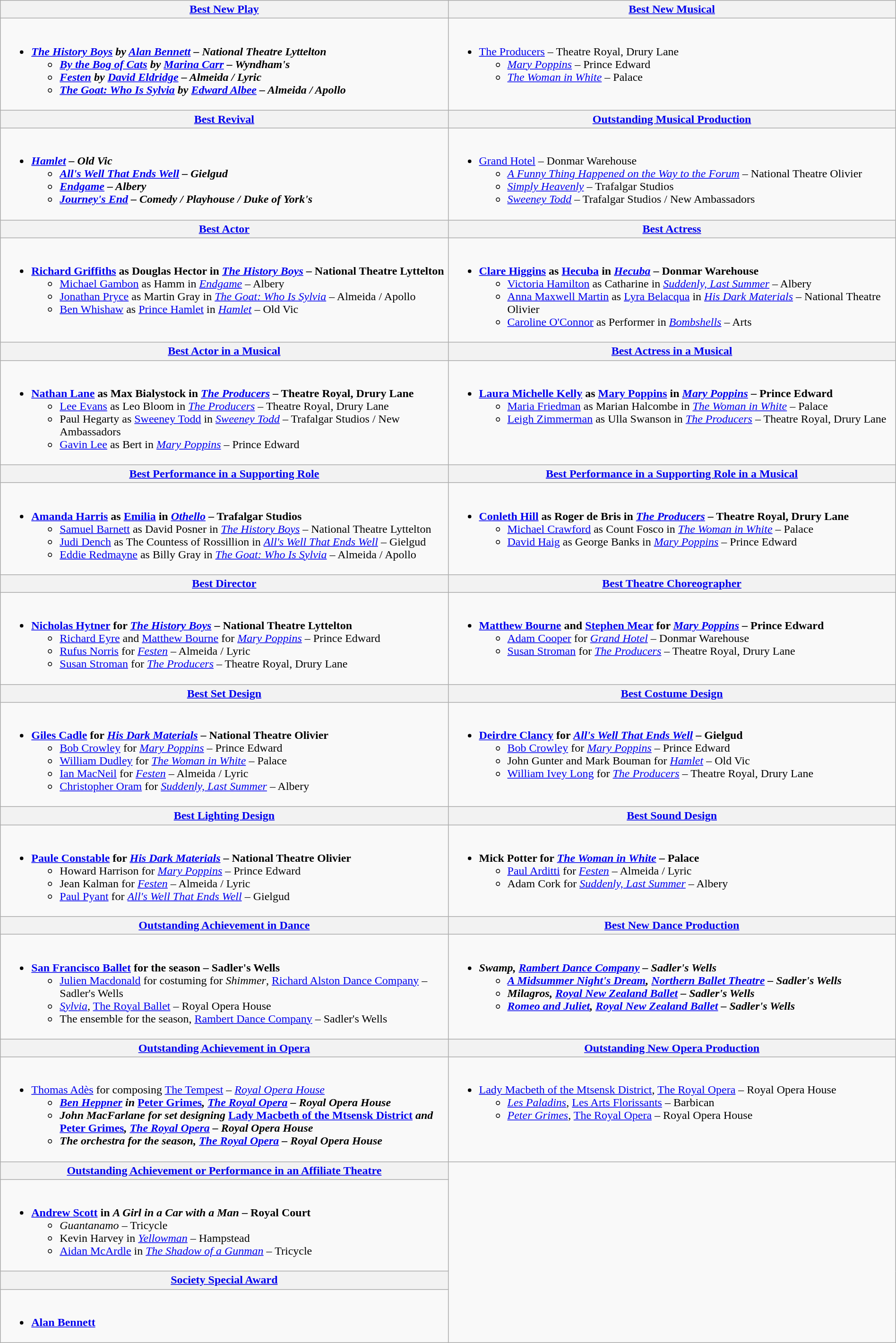<table class=wikitable width="100%">
<tr>
<th width="50%"><a href='#'>Best New Play</a></th>
<th width="50%"><a href='#'>Best New Musical</a></th>
</tr>
<tr>
<td valign="top"><br><ul><li><strong><em><a href='#'>The History Boys</a><em> by <a href='#'>Alan Bennett</a> – National Theatre Lyttelton<strong><ul><li></em><a href='#'>By the Bog of Cats</a><em> by <a href='#'>Marina Carr</a> – Wyndham's</li><li></em><a href='#'>Festen</a><em> by <a href='#'>David Eldridge</a> – Almeida / Lyric</li><li></em><a href='#'>The Goat: Who Is Sylvia</a><em> by <a href='#'>Edward Albee</a> – Almeida / Apollo</li></ul></li></ul></td>
<td valign="top"><br><ul><li></em></strong><a href='#'>The Producers</a></em> – Theatre Royal, Drury Lane</strong><ul><li><em><a href='#'>Mary Poppins</a></em> – Prince Edward</li><li><em><a href='#'>The Woman in White</a></em> – Palace</li></ul></li></ul></td>
</tr>
<tr>
<th width="50%"><a href='#'>Best Revival</a></th>
<th width="50%"><a href='#'>Outstanding Musical Production</a></th>
</tr>
<tr>
<td valign="top"><br><ul><li><strong><em><a href='#'>Hamlet</a><em> – Old Vic<strong><ul><li></em><a href='#'>All's Well That Ends Well</a><em> – Gielgud</li><li></em><a href='#'>Endgame</a><em> – Albery</li><li></em><a href='#'>Journey's End</a><em> – Comedy / Playhouse / Duke of York's</li></ul></li></ul></td>
<td valign="top"><br><ul><li></em></strong><a href='#'>Grand Hotel</a></em> – Donmar Warehouse</strong><ul><li><em><a href='#'>A Funny Thing Happened on the Way to the Forum</a></em> – National Theatre Olivier</li><li><em><a href='#'>Simply Heavenly</a></em> – Trafalgar Studios</li><li><em><a href='#'>Sweeney Todd</a></em> – Trafalgar Studios / New Ambassadors</li></ul></li></ul></td>
</tr>
<tr>
<th style="width="50%"><a href='#'>Best Actor</a></th>
<th style="width="50%"><a href='#'>Best Actress</a></th>
</tr>
<tr>
<td valign="top"><br><ul><li><strong><a href='#'>Richard Griffiths</a> as Douglas Hector in <em><a href='#'>The History Boys</a></em> – National Theatre Lyttelton</strong><ul><li><a href='#'>Michael Gambon</a> as Hamm in <em><a href='#'>Endgame</a></em> – Albery</li><li><a href='#'>Jonathan Pryce</a> as Martin Gray in <em><a href='#'>The Goat: Who Is Sylvia</a></em> – Almeida / Apollo</li><li><a href='#'>Ben Whishaw</a> as <a href='#'>Prince Hamlet</a> in <em><a href='#'>Hamlet</a></em> – Old Vic</li></ul></li></ul></td>
<td valign="top"><br><ul><li><strong><a href='#'>Clare Higgins</a> as <a href='#'>Hecuba</a> in <em><a href='#'>Hecuba</a></em> – Donmar Warehouse</strong><ul><li><a href='#'>Victoria Hamilton</a> as Catharine in <em><a href='#'>Suddenly, Last Summer</a></em> – Albery</li><li><a href='#'>Anna Maxwell Martin</a> as <a href='#'>Lyra Belacqua</a> in <em><a href='#'>His Dark Materials</a></em> – National Theatre Olivier</li><li><a href='#'>Caroline O'Connor</a> as Performer in <em><a href='#'>Bombshells</a></em> – Arts</li></ul></li></ul></td>
</tr>
<tr>
<th style="width="50%"><a href='#'>Best Actor in a Musical</a></th>
<th style="width="50%"><a href='#'>Best Actress in a Musical</a></th>
</tr>
<tr>
<td valign="top"><br><ul><li><strong><a href='#'>Nathan Lane</a> as Max Bialystock in <em><a href='#'>The Producers</a></em> – Theatre Royal, Drury Lane</strong><ul><li><a href='#'>Lee Evans</a> as Leo Bloom in <em><a href='#'>The Producers</a></em> – Theatre Royal, Drury Lane</li><li>Paul Hegarty as <a href='#'>Sweeney Todd</a> in <em><a href='#'>Sweeney Todd</a></em> – Trafalgar Studios / New Ambassadors</li><li><a href='#'>Gavin Lee</a> as Bert in <em><a href='#'>Mary Poppins</a></em> – Prince Edward</li></ul></li></ul></td>
<td valign="top"><br><ul><li><strong><a href='#'>Laura Michelle Kelly</a> as <a href='#'>Mary Poppins</a> in <em><a href='#'>Mary Poppins</a></em> – Prince Edward</strong><ul><li><a href='#'>Maria Friedman</a> as Marian Halcombe in <em><a href='#'>The Woman in White</a></em> – Palace</li><li><a href='#'>Leigh Zimmerman</a> as Ulla Swanson in <em><a href='#'>The Producers</a></em> – Theatre Royal, Drury Lane</li></ul></li></ul></td>
</tr>
<tr>
<th style="width="50%"><a href='#'>Best Performance in a Supporting Role</a></th>
<th style="width="50%"><a href='#'>Best Performance in a Supporting Role in a Musical</a></th>
</tr>
<tr>
<td valign="top"><br><ul><li><strong><a href='#'>Amanda Harris</a> as <a href='#'>Emilia</a> in <em><a href='#'>Othello</a></em> – Trafalgar Studios</strong><ul><li><a href='#'>Samuel Barnett</a> as David Posner in <em><a href='#'>The History Boys</a></em> – National Theatre Lyttelton</li><li><a href='#'>Judi Dench</a> as The Countess of Rossillion in <em><a href='#'>All's Well That Ends Well</a></em> – Gielgud</li><li><a href='#'>Eddie Redmayne</a> as Billy Gray in <em><a href='#'>The Goat: Who Is Sylvia</a></em> – Almeida / Apollo</li></ul></li></ul></td>
<td valign="top"><br><ul><li><strong><a href='#'>Conleth Hill</a> as Roger de Bris in <em><a href='#'>The Producers</a></em> – Theatre Royal, Drury Lane</strong><ul><li><a href='#'>Michael Crawford</a> as Count Fosco in <em><a href='#'>The Woman in White</a></em> – Palace</li><li><a href='#'>David Haig</a> as George Banks in <em><a href='#'>Mary Poppins</a></em> – Prince Edward</li></ul></li></ul></td>
</tr>
<tr>
<th style="width="50%"><a href='#'>Best Director</a></th>
<th style="width="50%"><a href='#'>Best Theatre Choreographer</a></th>
</tr>
<tr>
<td valign="top"><br><ul><li><strong><a href='#'>Nicholas Hytner</a> for <em><a href='#'>The History Boys</a></em> – National Theatre Lyttelton</strong><ul><li><a href='#'>Richard Eyre</a> and <a href='#'>Matthew Bourne</a> for <em><a href='#'>Mary Poppins</a></em> – Prince Edward</li><li><a href='#'>Rufus Norris</a> for <em><a href='#'>Festen</a></em> – Almeida / Lyric</li><li><a href='#'>Susan Stroman</a> for <em><a href='#'>The Producers</a></em> – Theatre Royal, Drury Lane</li></ul></li></ul></td>
<td valign="top"><br><ul><li><strong><a href='#'>Matthew Bourne</a> and <a href='#'>Stephen Mear</a> for <em><a href='#'>Mary Poppins</a></em> – Prince Edward</strong><ul><li><a href='#'>Adam Cooper</a> for <em><a href='#'>Grand Hotel</a></em> – Donmar Warehouse</li><li><a href='#'>Susan Stroman</a> for <em><a href='#'>The Producers</a></em> – Theatre Royal, Drury Lane</li></ul></li></ul></td>
</tr>
<tr>
<th style="width="50%"><a href='#'>Best Set Design</a></th>
<th style="width="50%"><a href='#'>Best Costume Design</a></th>
</tr>
<tr>
<td valign="top"><br><ul><li><strong><a href='#'>Giles Cadle</a> for <em><a href='#'>His Dark Materials</a></em> – National Theatre Olivier</strong><ul><li><a href='#'>Bob Crowley</a> for <em><a href='#'>Mary Poppins</a></em> – Prince Edward</li><li><a href='#'>William Dudley</a> for <em><a href='#'>The Woman in White</a></em> – Palace</li><li><a href='#'>Ian MacNeil</a> for <em><a href='#'>Festen</a></em> – Almeida / Lyric</li><li><a href='#'>Christopher Oram</a> for <em><a href='#'>Suddenly, Last Summer</a></em> – Albery</li></ul></li></ul></td>
<td valign="top"><br><ul><li><strong><a href='#'>Deirdre Clancy</a> for <em><a href='#'>All's Well That Ends Well</a></em> – Gielgud</strong><ul><li><a href='#'>Bob Crowley</a> for <em><a href='#'>Mary Poppins</a></em> – Prince Edward</li><li>John Gunter and Mark Bouman for <em><a href='#'>Hamlet</a></em> – Old Vic</li><li><a href='#'>William Ivey Long</a> for <em><a href='#'>The Producers</a></em> – Theatre Royal, Drury Lane</li></ul></li></ul></td>
</tr>
<tr>
<th style="width="50%"><a href='#'>Best Lighting Design</a></th>
<th style="width="50%"><a href='#'>Best Sound Design</a></th>
</tr>
<tr>
<td valign="top"><br><ul><li><strong><a href='#'>Paule Constable</a> for <em><a href='#'>His Dark Materials</a></em> – National Theatre Olivier</strong><ul><li>Howard Harrison for <em><a href='#'>Mary Poppins</a></em> – Prince Edward</li><li>Jean Kalman for <em><a href='#'>Festen</a></em> – Almeida / Lyric</li><li><a href='#'>Paul Pyant</a> for <em><a href='#'>All's Well That Ends Well</a></em> – Gielgud</li></ul></li></ul></td>
<td valign="top"><br><ul><li><strong>Mick Potter for <em><a href='#'>The Woman in White</a></em> – Palace</strong><ul><li><a href='#'>Paul Arditti</a> for <em><a href='#'>Festen</a></em> – Almeida / Lyric</li><li>Adam Cork for <em><a href='#'>Suddenly, Last Summer</a></em> – Albery</li></ul></li></ul></td>
</tr>
<tr>
<th style="width="50%"><a href='#'>Outstanding Achievement in Dance</a></th>
<th style="width="50%"><a href='#'>Best New Dance Production</a></th>
</tr>
<tr>
<td valign="top"><br><ul><li><strong><a href='#'>San Francisco Ballet</a> for the season – Sadler's Wells</strong><ul><li><a href='#'>Julien Macdonald</a> for costuming for <em>Shimmer</em>, <a href='#'>Richard Alston Dance Company</a> – Sadler's Wells</li><li><em><a href='#'>Sylvia</a></em>, <a href='#'>The Royal Ballet</a> – Royal Opera House</li><li>The ensemble for the season, <a href='#'>Rambert Dance Company</a> – Sadler's Wells</li></ul></li></ul></td>
<td valign="top"><br><ul><li><strong><em>Swamp<em>, <a href='#'>Rambert Dance Company</a> – Sadler's Wells<strong><ul><li></em><a href='#'>A Midsummer Night's Dream</a><em>, <a href='#'>Northern Ballet Theatre</a> – Sadler's Wells</li><li></em>Milagros<em>, <a href='#'>Royal New Zealand Ballet</a> – Sadler's Wells</li><li></em><a href='#'>Romeo and Juliet</a><em>, <a href='#'>Royal New Zealand Ballet</a> – Sadler's Wells</li></ul></li></ul></td>
</tr>
<tr>
<th style="width="50%"><a href='#'>Outstanding Achievement in Opera</a></th>
<th style="width="50%"><a href='#'>Outstanding New Opera Production</a></th>
</tr>
<tr>
<td valign="top"><br><ul><li></strong><a href='#'>Thomas Adès</a> for composing </em><a href='#'>The Tempest</a><em> – <a href='#'>Royal Opera House</a><strong><ul><li><a href='#'>Ben Heppner</a> in </em><a href='#'>Peter Grimes</a><em>, <a href='#'>The Royal Opera</a> – Royal Opera House</li><li>John MacFarlane for set designing </em><a href='#'>Lady Macbeth of the Mtsensk District</a><em> and </em><a href='#'>Peter Grimes</a><em>, <a href='#'>The Royal Opera</a> – Royal Opera House</li><li>The orchestra for the season, <a href='#'>The Royal Opera</a> – Royal Opera House</li></ul></li></ul></td>
<td valign="top"><br><ul><li></em></strong><a href='#'>Lady Macbeth of the Mtsensk District</a></em>, <a href='#'>The Royal Opera</a> – Royal Opera House</strong><ul><li><em><a href='#'>Les Paladins</a></em>, <a href='#'>Les Arts Florissants</a> – Barbican</li><li><em><a href='#'>Peter Grimes</a></em>, <a href='#'>The Royal Opera</a> – Royal Opera House</li></ul></li></ul></td>
</tr>
<tr>
<th colspan=1><a href='#'>Outstanding Achievement or Performance in an Affiliate Theatre</a></th>
</tr>
<tr>
<td><br><ul><li><strong><a href='#'>Andrew Scott</a> in <em>A Girl in a Car with a Man</em> – Royal Court</strong><ul><li><em>Guantanamo</em> – Tricycle</li><li>Kevin Harvey in <em><a href='#'>Yellowman</a></em> – Hampstead</li><li><a href='#'>Aidan McArdle</a> in <em><a href='#'>The Shadow of a Gunman</a></em> – Tricycle</li></ul></li></ul></td>
</tr>
<tr>
<th colspan=1><a href='#'>Society Special Award</a></th>
</tr>
<tr>
<td><br><ul><li><strong><a href='#'>Alan Bennett</a></strong></li></ul></td>
</tr>
</table>
